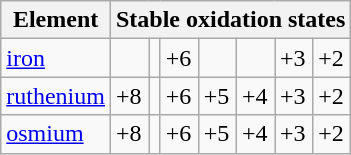<table class="wikitable">
<tr>
<th>Element</th>
<th colspan="8">Stable oxidation states</th>
</tr>
<tr>
<td><a href='#'>iron</a></td>
<td></td>
<td></td>
<td>+6</td>
<td></td>
<td></td>
<td>+3</td>
<td>+2</td>
</tr>
<tr>
<td><a href='#'>ruthenium</a></td>
<td>+8</td>
<td></td>
<td>+6</td>
<td>+5</td>
<td>+4</td>
<td>+3</td>
<td>+2</td>
</tr>
<tr>
<td><a href='#'>osmium</a></td>
<td>+8</td>
<td></td>
<td>+6</td>
<td>+5</td>
<td>+4</td>
<td>+3</td>
<td>+2</td>
</tr>
</table>
